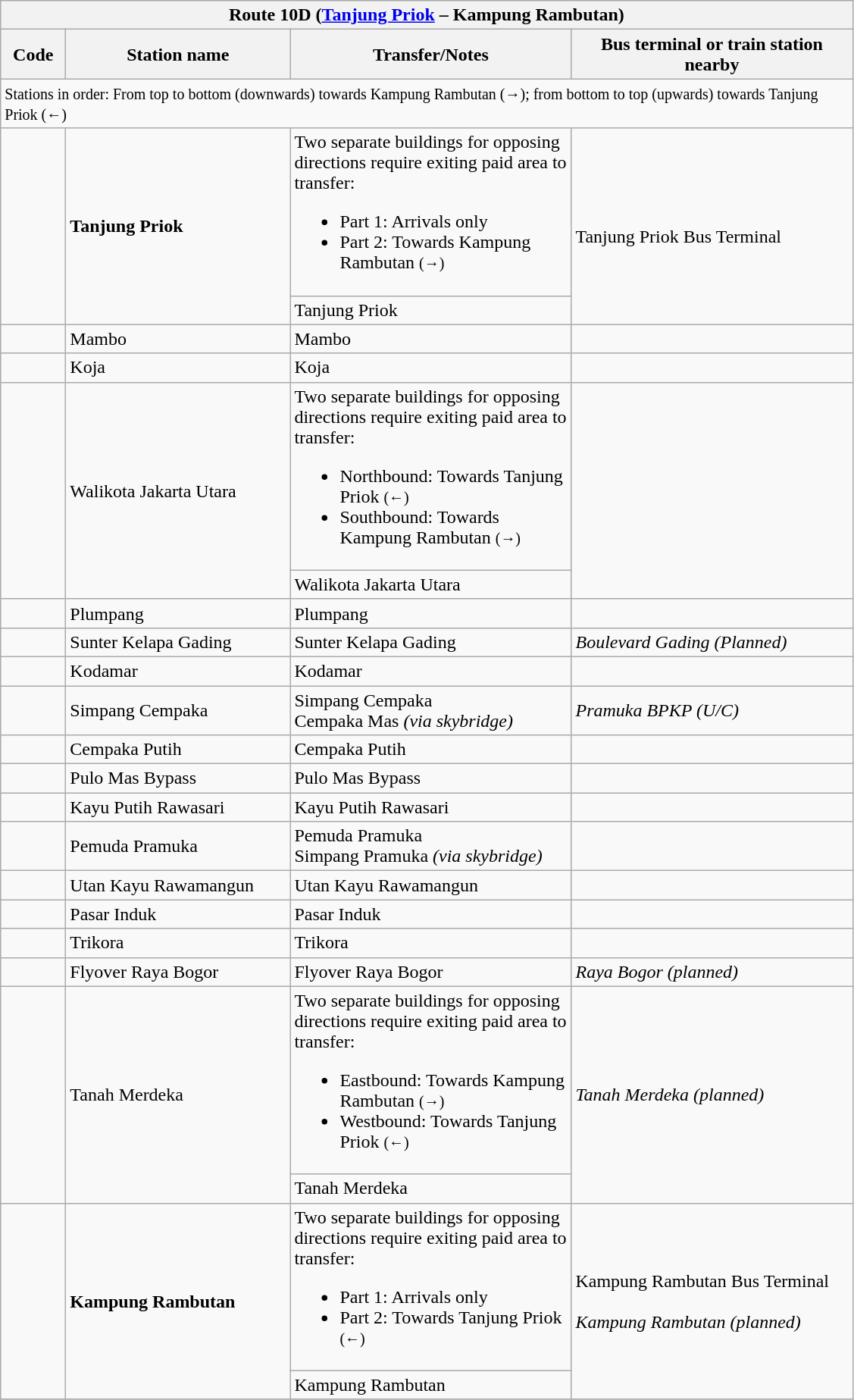<table class="wikitable" style="font-size:100%">
<tr>
<th colspan="4" align="left"> Route 10D (<a href='#'>Tanjung Priok</a> – Kampung Rambutan)</th>
</tr>
<tr>
<th width="50">Code</th>
<th width="190">Station name</th>
<th width="240">Transfer/Notes</th>
<th width="240">Bus terminal or train station nearby</th>
</tr>
<tr>
<td colspan="4"><small>Stations in order: From top to bottom (downwards) towards Kampung Rambutan (→); from bottom to top (upwards) towards Tanjung Priok (←)</small></td>
</tr>
<tr>
<td rowspan="2" align="center"><strong></strong><br><strong></strong></td>
<td rowspan="2"><strong>Tanjung Priok</strong></td>
<td>Two separate buildings for opposing directions require exiting paid area to transfer:<br><ul><li>Part 1: Arrivals only</li><li>Part 2: Towards Kampung Rambutan <small>(→)</small></li></ul></td>
<td rowspan="2"> <br> Tanjung Priok Bus Terminal</td>
</tr>
<tr>
<td>   Tanjung Priok</td>
</tr>
<tr>
<td align="center"><strong></strong><br><strong></strong></td>
<td>Mambo</td>
<td>  Mambo</td>
<td></td>
</tr>
<tr>
<td align="center"><strong></strong><br><strong></strong></td>
<td>Koja</td>
<td>  Koja</td>
<td></td>
</tr>
<tr>
<td rowspan="2" align="center"><strong></strong><br><strong></strong></td>
<td rowspan="2">Walikota Jakarta Utara</td>
<td>Two separate buildings for opposing directions require exiting paid area to transfer:<br><ul><li>Northbound: Towards Tanjung Priok <small>(←)</small></li><li>Southbound: Towards Kampung Rambutan <small>(→)</small></li></ul></td>
<td rowspan="2"></td>
</tr>
<tr>
<td>  Walikota Jakarta Utara</td>
</tr>
<tr>
<td align="center"><strong></strong><br><strong></strong></td>
<td>Plumpang</td>
<td>  Plumpang</td>
<td></td>
</tr>
<tr>
<td align="center"><strong></strong><br><strong></strong></td>
<td>Sunter Kelapa Gading</td>
<td>  Sunter Kelapa Gading</td>
<td> <em>Boulevard Gading (Planned)</em></td>
</tr>
<tr>
<td align="center"><strong></strong></td>
<td>Kodamar</td>
<td> Kodamar</td>
<td></td>
</tr>
<tr>
<td align="center"><strong></strong></td>
<td>Simpang Cempaka</td>
<td>  Simpang Cempaka<br>   Cempaka Mas <em>(via skybridge)</em></td>
<td><em> Pramuka BPKP (U/C)</em></td>
</tr>
<tr>
<td align="center"><strong></strong></td>
<td>Cempaka Putih</td>
<td>  Cempaka Putih</td>
<td></td>
</tr>
<tr>
<td align="center"><strong></strong></td>
<td>Pulo Mas Bypass</td>
<td>  Pulo Mas Bypass</td>
<td></td>
</tr>
<tr>
<td align="center"><strong></strong></td>
<td>Kayu Putih Rawasari</td>
<td>  Kayu Putih Rawasari</td>
<td></td>
</tr>
<tr>
<td align="center"><strong></strong></td>
<td>Pemuda Pramuka</td>
<td>  Pemuda Pramuka<br>  Simpang Pramuka <em>(via skybridge)</em></td>
<td></td>
</tr>
<tr>
<td align="center"><strong></strong></td>
<td>Utan Kayu Rawamangun</td>
<td>  Utan Kayu Rawamangun</td>
<td></td>
</tr>
<tr>
<td align="center"><strong></strong></td>
<td>Pasar Induk</td>
<td>  Pasar Induk</td>
<td></td>
</tr>
<tr>
<td align="center"><strong></strong></td>
<td>Trikora</td>
<td>  Trikora</td>
<td></td>
</tr>
<tr>
<td align="center"><strong></strong></td>
<td>Flyover Raya Bogor</td>
<td>  Flyover Raya Bogor</td>
<td> <em>Raya Bogor (planned)</em></td>
</tr>
<tr>
<td rowspan="2" align="center"><strong></strong></td>
<td rowspan="2">Tanah Merdeka</td>
<td>Two separate buildings for opposing directions require exiting paid area to transfer:<br><ul><li>Eastbound: Towards Kampung Rambutan <small>(→)</small></li><li>Westbound: Towards Tanjung Priok <small>(←)</small></li></ul></td>
<td rowspan="2"> <em>Tanah Merdeka (planned)</em></td>
</tr>
<tr>
<td>  Tanah Merdeka</td>
</tr>
<tr>
<td rowspan="2" align="center"><strong></strong></td>
<td rowspan="2"><strong>Kampung Rambutan</strong></td>
<td>Two separate buildings for opposing directions require exiting paid area to transfer:<br><ul><li>Part 1: Arrivals only</li><li>Part 2: Towards Tanjung Priok <small>(←)</small></li></ul></td>
<td rowspan="2"> Kampung Rambutan Bus Terminal<br> <br> <em>Kampung Rambutan (planned)</em></td>
</tr>
<tr>
<td>  Kampung Rambutan</td>
</tr>
<tr>
</tr>
</table>
